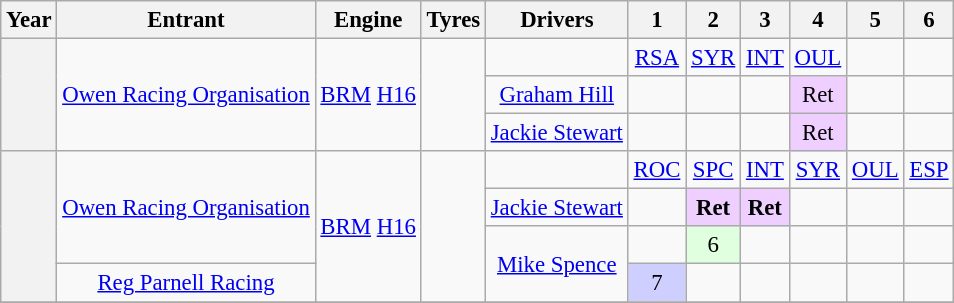<table class="wikitable" style="text-align:center; font-size:95%">
<tr>
<th>Year</th>
<th>Entrant</th>
<th>Engine</th>
<th>Tyres</th>
<th>Drivers</th>
<th>1</th>
<th>2</th>
<th>3</th>
<th>4</th>
<th>5</th>
<th>6</th>
</tr>
<tr>
<th rowspan="3"></th>
<td rowspan="3"><a href='#'>Owen Racing Organisation</a></td>
<td rowspan="3"><a href='#'>BRM</a> <a href='#'>H16</a></td>
<td rowspan="3"></td>
<td></td>
<td><a href='#'>RSA</a></td>
<td><a href='#'>SYR</a></td>
<td><a href='#'>INT</a></td>
<td><a href='#'>OUL</a></td>
<td></td>
<td></td>
</tr>
<tr>
<td><a href='#'>Graham Hill</a></td>
<td></td>
<td></td>
<td></td>
<td style="background:#EFCFFF;">Ret</td>
<td></td>
<td></td>
</tr>
<tr>
<td><a href='#'>Jackie Stewart</a></td>
<td></td>
<td></td>
<td></td>
<td style="background:#EFCFFF;">Ret</td>
<td></td>
<td></td>
</tr>
<tr>
<th rowspan="4"></th>
<td rowspan="3"><a href='#'>Owen Racing Organisation</a></td>
<td rowspan="4"><a href='#'>BRM</a> <a href='#'>H16</a></td>
<td rowspan="4"></td>
<td></td>
<td><a href='#'>ROC</a></td>
<td><a href='#'>SPC</a></td>
<td><a href='#'>INT</a></td>
<td><a href='#'>SYR</a></td>
<td><a href='#'>OUL</a></td>
<td><a href='#'>ESP</a></td>
</tr>
<tr>
<td><a href='#'>Jackie Stewart</a></td>
<td></td>
<td style="background:#EFCFFF;"><strong>Ret</strong></td>
<td style="background:#EFCFFF;"><strong>Ret</strong></td>
<td></td>
<td></td>
<td></td>
</tr>
<tr>
<td rowspan="2"><a href='#'>Mike Spence</a></td>
<td></td>
<td style="background:#dfffdf;">6</td>
<td></td>
<td></td>
<td></td>
<td></td>
</tr>
<tr>
<td><a href='#'>Reg Parnell Racing</a></td>
<td style="background:#cfcfff;">7</td>
<td></td>
<td></td>
<td></td>
<td></td>
<td></td>
</tr>
<tr>
</tr>
</table>
